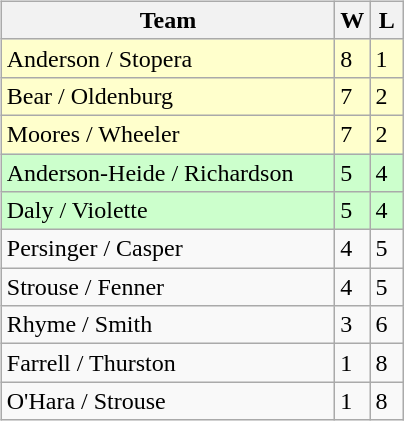<table>
<tr>
<td width=10% valign="top"><br><table class="wikitable">
<tr>
<th width=215>Team</th>
<th width=15>W</th>
<th width=15>L</th>
</tr>
<tr bgcolor=#ffffcc>
<td> Anderson / Stopera</td>
<td>8</td>
<td>1</td>
</tr>
<tr bgcolor=#ffffcc>
<td> Bear / Oldenburg</td>
<td>7</td>
<td>2</td>
</tr>
<tr bgcolor=#ffffcc>
<td> Moores / Wheeler</td>
<td>7</td>
<td>2</td>
</tr>
<tr bgcolor=#ccffcc>
<td> Anderson-Heide / Richardson</td>
<td>5</td>
<td>4</td>
</tr>
<tr bgcolor=#ccffcc>
<td> Daly / Violette</td>
<td>5</td>
<td>4</td>
</tr>
<tr>
<td> Persinger / Casper</td>
<td>4</td>
<td>5</td>
</tr>
<tr>
<td> Strouse / Fenner</td>
<td>4</td>
<td>5</td>
</tr>
<tr>
<td> Rhyme / Smith</td>
<td>3</td>
<td>6</td>
</tr>
<tr>
<td> Farrell / Thurston</td>
<td>1</td>
<td>8</td>
</tr>
<tr>
<td> O'Hara / Strouse</td>
<td>1</td>
<td>8</td>
</tr>
</table>
</td>
</tr>
</table>
